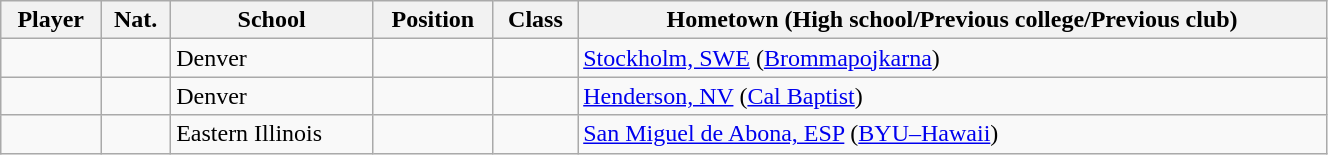<table class="wikitable sortable" style="text-align: left; width:70%">
<tr>
<th>Player</th>
<th>Nat.</th>
<th>School</th>
<th>Position</th>
<th>Class</th>
<th>Hometown (High school/Previous college/Previous club)</th>
</tr>
<tr>
<td></td>
<td></td>
<td>Denver</td>
<td></td>
<td></td>
<td><a href='#'>Stockholm, SWE</a> (<a href='#'>Brommapojkarna</a>)</td>
</tr>
<tr>
<td></td>
<td></td>
<td>Denver</td>
<td></td>
<td></td>
<td><a href='#'>Henderson, NV</a> (<a href='#'>Cal Baptist</a>)</td>
</tr>
<tr>
<td></td>
<td></td>
<td>Eastern Illinois</td>
<td></td>
<td></td>
<td><a href='#'>San Miguel de Abona, ESP</a> (<a href='#'>BYU–Hawaii</a>)</td>
</tr>
</table>
